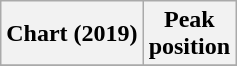<table class="wikitable plainrowheaders" style="text-align:center">
<tr>
<th scope="col">Chart (2019)</th>
<th scope="col">Peak<br>position</th>
</tr>
<tr>
</tr>
</table>
